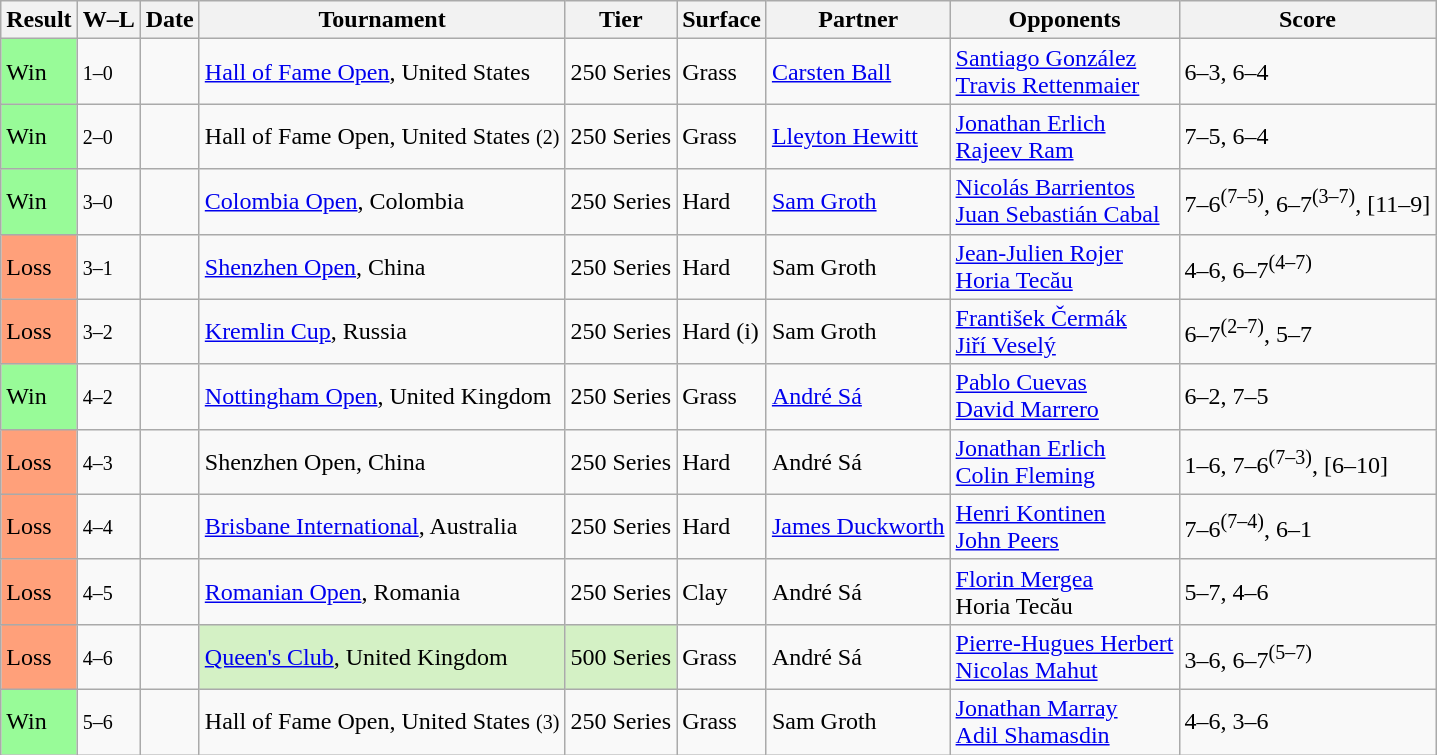<table class="sortable wikitable">
<tr>
<th>Result</th>
<th class="unsortable">W–L</th>
<th>Date</th>
<th>Tournament</th>
<th>Tier</th>
<th>Surface</th>
<th>Partner</th>
<th>Opponents</th>
<th class="unsortable">Score</th>
</tr>
<tr>
<td bgcolor=98FB98>Win</td>
<td><small>1–0</small></td>
<td><a href='#'></a></td>
<td><a href='#'>Hall of Fame Open</a>, United States</td>
<td>250 Series</td>
<td>Grass</td>
<td> <a href='#'>Carsten Ball</a></td>
<td> <a href='#'>Santiago González</a><br> <a href='#'>Travis Rettenmaier</a></td>
<td>6–3, 6–4</td>
</tr>
<tr>
<td bgcolor=98FB98>Win</td>
<td><small>2–0</small></td>
<td><a href='#'></a></td>
<td>Hall of Fame Open, United States <small>(2)</small></td>
<td>250 Series</td>
<td>Grass</td>
<td> <a href='#'>Lleyton Hewitt</a></td>
<td> <a href='#'>Jonathan Erlich</a><br> <a href='#'>Rajeev Ram</a></td>
<td>7–5, 6–4</td>
</tr>
<tr>
<td bgcolor=98FB98>Win</td>
<td><small>3–0</small></td>
<td><a href='#'></a></td>
<td><a href='#'>Colombia Open</a>, Colombia</td>
<td>250 Series</td>
<td>Hard</td>
<td> <a href='#'>Sam Groth</a></td>
<td> <a href='#'>Nicolás Barrientos</a><br> <a href='#'>Juan Sebastián Cabal</a></td>
<td>7–6<sup>(7–5)</sup>, 6–7<sup>(3–7)</sup>, [11–9]</td>
</tr>
<tr>
<td bgcolor=FFA07A>Loss</td>
<td><small>3–1</small></td>
<td><a href='#'></a></td>
<td><a href='#'>Shenzhen Open</a>, China</td>
<td>250 Series</td>
<td>Hard</td>
<td> Sam Groth</td>
<td> <a href='#'>Jean-Julien Rojer</a><br> <a href='#'>Horia Tecău</a></td>
<td>4–6, 6–7<sup>(4–7)</sup></td>
</tr>
<tr>
<td bgcolor=FFA07A>Loss</td>
<td><small>3–2</small></td>
<td><a href='#'></a></td>
<td><a href='#'>Kremlin Cup</a>, Russia</td>
<td>250 Series</td>
<td>Hard (i)</td>
<td> Sam Groth</td>
<td> <a href='#'>František Čermák</a><br> <a href='#'>Jiří Veselý</a></td>
<td>6–7<sup>(2–7)</sup>, 5–7</td>
</tr>
<tr>
<td bgcolor=98FB98>Win</td>
<td><small>4–2</small></td>
<td><a href='#'></a></td>
<td><a href='#'>Nottingham Open</a>, United Kingdom</td>
<td>250 Series</td>
<td>Grass</td>
<td> <a href='#'>André Sá</a></td>
<td> <a href='#'>Pablo Cuevas</a><br> <a href='#'>David Marrero</a></td>
<td>6–2, 7–5</td>
</tr>
<tr>
<td bgcolor=FFA07A>Loss</td>
<td><small>4–3</small></td>
<td><a href='#'></a></td>
<td>Shenzhen Open, China</td>
<td>250 Series</td>
<td>Hard</td>
<td> André Sá</td>
<td> <a href='#'>Jonathan Erlich</a><br> <a href='#'>Colin Fleming</a></td>
<td>1–6, 7–6<sup>(7–3)</sup>, [6–10]</td>
</tr>
<tr>
<td bgcolor=FFA07A>Loss</td>
<td><small>4–4</small></td>
<td><a href='#'></a></td>
<td><a href='#'>Brisbane International</a>, Australia</td>
<td>250 Series</td>
<td>Hard</td>
<td> <a href='#'>James Duckworth</a></td>
<td> <a href='#'>Henri Kontinen</a><br> <a href='#'>John Peers</a></td>
<td>7–6<sup>(7–4)</sup>, 6–1</td>
</tr>
<tr>
<td bgcolor=FFA07A>Loss</td>
<td><small>4–5</small></td>
<td><a href='#'></a></td>
<td><a href='#'>Romanian Open</a>, Romania</td>
<td>250 Series</td>
<td>Clay</td>
<td> André Sá</td>
<td> <a href='#'>Florin Mergea</a><br> Horia Tecău</td>
<td>5–7, 4–6</td>
</tr>
<tr>
<td bgcolor=FFA07A>Loss</td>
<td><small>4–6</small></td>
<td><a href='#'></a></td>
<td style="background:#D4F1C5;"><a href='#'>Queen's Club</a>, United Kingdom</td>
<td style="background:#D4F1C5;">500 Series</td>
<td>Grass</td>
<td> André Sá</td>
<td> <a href='#'>Pierre-Hugues Herbert</a><br> <a href='#'>Nicolas Mahut</a></td>
<td>3–6, 6–7<sup>(5–7)</sup></td>
</tr>
<tr>
<td bgcolor=98FB98>Win</td>
<td><small>5–6</small></td>
<td><a href='#'></a></td>
<td>Hall of Fame Open, United States <small>(3)</small></td>
<td>250 Series</td>
<td>Grass</td>
<td> Sam Groth</td>
<td> <a href='#'>Jonathan Marray</a><br> <a href='#'>Adil Shamasdin</a></td>
<td>4–6, 3–6</td>
</tr>
</table>
